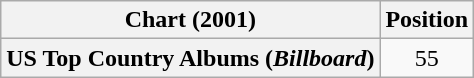<table class="wikitable plainrowheaders" style="text-align:center">
<tr>
<th scope="col">Chart (2001)</th>
<th scope="col">Position</th>
</tr>
<tr>
<th scope="row">US Top Country Albums (<em>Billboard</em>)</th>
<td>55</td>
</tr>
</table>
